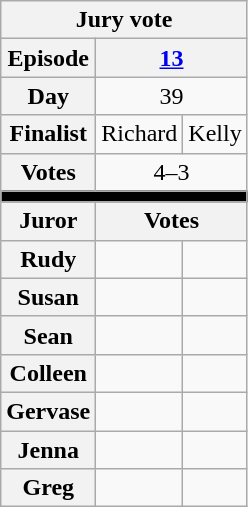<table class="wikitable nowrap" style="text-align:center;">
<tr>
<th colspan="3">Jury vote</th>
</tr>
<tr>
<th>Episode</th>
<th colspan="2"><a href='#'>13</a></th>
</tr>
<tr>
<th>Day</th>
<td colspan="2">39</td>
</tr>
<tr>
<th>Finalist</th>
<td>Richard</td>
<td>Kelly</td>
</tr>
<tr>
<th>Votes</th>
<td colspan="2">4–3</td>
</tr>
<tr>
<td style="background-color:black;" colspan="3"></td>
</tr>
<tr>
<th>Juror</th>
<th colspan="2">Votes</th>
</tr>
<tr>
<th>Rudy</th>
<td></td>
<td></td>
</tr>
<tr>
<th>Susan</th>
<td></td>
<td></td>
</tr>
<tr>
<th>Sean</th>
<td></td>
<td></td>
</tr>
<tr>
<th>Colleen</th>
<td></td>
<td></td>
</tr>
<tr>
<th>Gervase</th>
<td></td>
<td></td>
</tr>
<tr>
<th>Jenna</th>
<td></td>
<td></td>
</tr>
<tr>
<th>Greg</th>
<td></td>
<td></td>
</tr>
</table>
